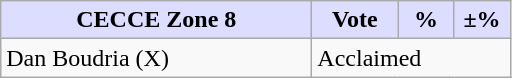<table class="wikitable">
<tr>
<th style="background:#DDDDFF" width="200px">CECCE Zone 8</th>
<th style="background:#DDDDFF" width="50px">Vote</th>
<th style="background:#DDDDFF" width="30px">%</th>
<th style="background:#DDDDFF" width="30px">±%</th>
</tr>
<tr>
<td>Dan Boudria (X)</td>
<td colspan="3">Acclaimed</td>
</tr>
</table>
